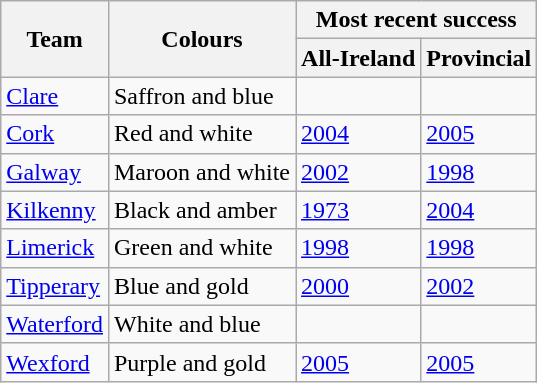<table class="wikitable">
<tr>
<th rowspan="2">Team</th>
<th rowspan="2">Colours</th>
<th colspan="3">Most recent success</th>
</tr>
<tr>
<th>All-Ireland</th>
<th>Provincial</th>
</tr>
<tr>
<td><a href='#'>Clare</a></td>
<td>Saffron and blue</td>
<td></td>
<td></td>
</tr>
<tr>
<td><a href='#'>Cork</a></td>
<td>Red and white</td>
<td><a href='#'>2004</a></td>
<td><a href='#'>2005</a></td>
</tr>
<tr>
<td><a href='#'>Galway</a></td>
<td>Maroon and white</td>
<td><a href='#'>2002</a></td>
<td><a href='#'>1998</a></td>
</tr>
<tr>
<td><a href='#'>Kilkenny</a></td>
<td>Black and amber</td>
<td><a href='#'>1973</a></td>
<td><a href='#'>2004</a></td>
</tr>
<tr>
<td><a href='#'>Limerick</a></td>
<td>Green and white</td>
<td><a href='#'>1998</a></td>
<td><a href='#'>1998</a></td>
</tr>
<tr>
<td><a href='#'>Tipperary</a></td>
<td>Blue and gold</td>
<td><a href='#'>2000</a></td>
<td><a href='#'>2002</a></td>
</tr>
<tr>
<td><a href='#'>Waterford</a></td>
<td>White and blue</td>
<td></td>
<td></td>
</tr>
<tr>
<td><a href='#'>Wexford</a></td>
<td>Purple and gold</td>
<td><a href='#'>2005</a></td>
<td><a href='#'>2005</a></td>
</tr>
</table>
